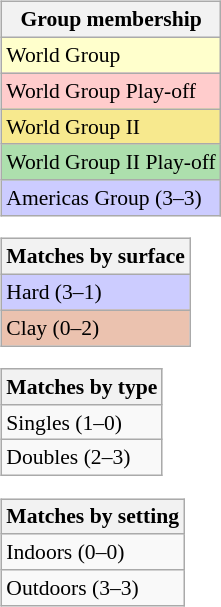<table>
<tr valign=top>
<td><br><table class=wikitable style="font-size:90%">
<tr>
<th>Group membership</th>
</tr>
<tr style="background:#ffffcc;">
<td>World Group</td>
</tr>
<tr style="background:#ffcccc;">
<td>World Group Play-off</td>
</tr>
<tr style="background:#F7E98E;">
<td>World Group II</td>
</tr>
<tr style="background:#ADDFAD;">
<td>World Group II Play-off</td>
</tr>
<tr style="background:#CCCCFF;">
<td>Americas Group (3–3)</td>
</tr>
</table>
<table class=wikitable style="font-size:90%">
<tr>
<th>Matches by surface</th>
</tr>
<tr style="background:#ccf;">
<td>Hard (3–1)</td>
</tr>
<tr style="background:#ebc2af;">
<td>Clay (0–2)</td>
</tr>
</table>
<table class=wikitable style="font-size:90%">
<tr>
<th>Matches by type</th>
</tr>
<tr>
<td>Singles (1–0)</td>
</tr>
<tr>
<td>Doubles (2–3)</td>
</tr>
</table>
<table class=wikitable style="font-size:90%">
<tr>
<th>Matches by setting</th>
</tr>
<tr>
<td>Indoors (0–0)</td>
</tr>
<tr>
<td>Outdoors (3–3)</td>
</tr>
</table>
</td>
</tr>
</table>
